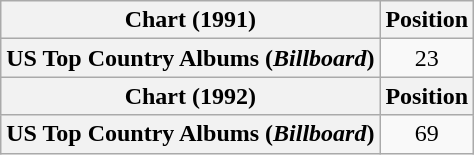<table class="wikitable plainrowheaders" style="text-align:center">
<tr>
<th scope="col">Chart (1991)</th>
<th scope="col">Position</th>
</tr>
<tr>
<th scope="row">US Top Country Albums (<em>Billboard</em>)</th>
<td>23</td>
</tr>
<tr>
<th scope="col">Chart (1992)</th>
<th scope="col">Position</th>
</tr>
<tr>
<th scope="row">US Top Country Albums (<em>Billboard</em>)</th>
<td>69</td>
</tr>
</table>
